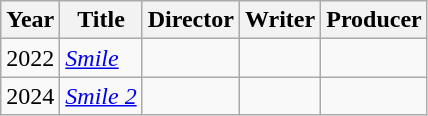<table class="wikitable sortable">
<tr>
<th>Year</th>
<th>Title</th>
<th>Director</th>
<th>Writer</th>
<th>Producer</th>
</tr>
<tr>
<td>2022</td>
<td><em><a href='#'>Smile</a></em></td>
<td></td>
<td></td>
<td></td>
</tr>
<tr>
<td>2024</td>
<td><em><a href='#'>Smile 2</a></em></td>
<td></td>
<td></td>
<td></td>
</tr>
</table>
